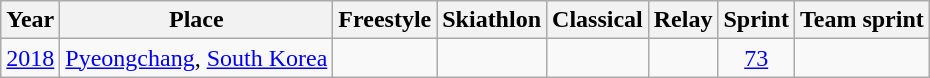<table class="wikitable sortable" style="text-align:center;">
<tr>
<th>Year</th>
<th>Place</th>
<th>Freestyle</th>
<th>Skiathlon</th>
<th>Classical</th>
<th>Relay</th>
<th>Sprint</th>
<th>Team sprint</th>
</tr>
<tr>
<td><a href='#'>2018</a></td>
<td style="text-align:left;"> <a href='#'>Pyeongchang</a>, <a href='#'>South Korea</a></td>
<td></td>
<td></td>
<td></td>
<td></td>
<td><a href='#'>73</a></td>
<td></td>
</tr>
</table>
